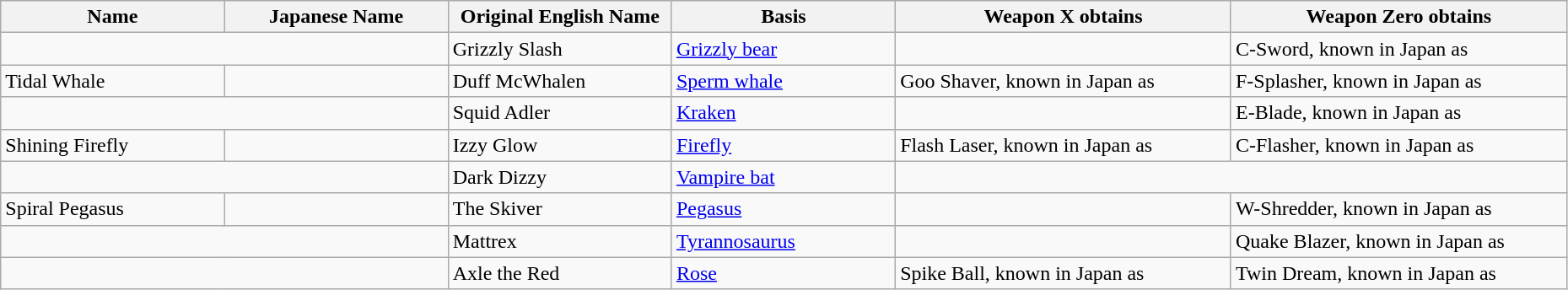<table class="wikitable" style="width:98%;">
<tr>
<th style="width:10%;">Name</th>
<th style="width:10%;">Japanese Name</th>
<th style="width:10%;">Original English Name</th>
<th style="width:10%;">Basis</th>
<th style="width:15%;">Weapon X obtains</th>
<th style="width:15%;">Weapon Zero obtains</th>
</tr>
<tr>
<td colspan="2"></td>
<td>Grizzly Slash</td>
<td><a href='#'>Grizzly bear</a></td>
<td></td>
<td>C-Sword, known in Japan as </td>
</tr>
<tr>
<td>Tidal Whale</td>
<td></td>
<td>Duff McWhalen</td>
<td><a href='#'>Sperm whale</a></td>
<td>Goo Shaver, known in Japan as </td>
<td>F-Splasher, known in Japan as </td>
</tr>
<tr>
<td colspan="2"></td>
<td>Squid Adler</td>
<td><a href='#'>Kraken</a></td>
<td></td>
<td>E-Blade, known in Japan as </td>
</tr>
<tr>
<td>Shining Firefly</td>
<td></td>
<td>Izzy Glow</td>
<td><a href='#'>Firefly</a></td>
<td>Flash Laser, known in Japan as </td>
<td>C-Flasher, known in Japan as </td>
</tr>
<tr>
<td colspan="2"></td>
<td>Dark Dizzy</td>
<td><a href='#'>Vampire bat</a></td>
<td colspan="2"></td>
</tr>
<tr>
<td>Spiral Pegasus</td>
<td></td>
<td>The Skiver</td>
<td><a href='#'>Pegasus</a></td>
<td></td>
<td>W-Shredder, known in Japan as </td>
</tr>
<tr>
<td colspan="2"></td>
<td>Mattrex</td>
<td><a href='#'>Tyrannosaurus</a></td>
<td></td>
<td>Quake Blazer, known in Japan as </td>
</tr>
<tr>
<td colspan="2"></td>
<td>Axle the Red</td>
<td><a href='#'>Rose</a></td>
<td>Spike Ball, known in Japan as </td>
<td>Twin Dream, known in Japan as </td>
</tr>
</table>
